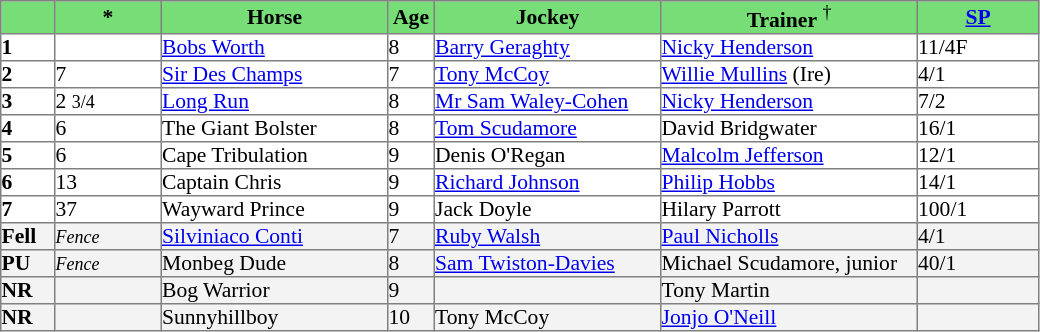<table border="1" cellpadding="0" style="border-collapse: collapse; font-size:90%">
<tr bgcolor="#77dd77" align="center">
<td width="35px"></td>
<td width="70px"><strong>*</strong></td>
<td width="150px"><strong>Horse</strong></td>
<td width="30px"><strong>Age</strong></td>
<td width="150px"><strong>Jockey</strong></td>
<td width="170px"><strong>Trainer</strong> <sup>†</sup></td>
<td width="80px"><strong><a href='#'>SP</a></strong></td>
</tr>
<tr>
<td><strong>1</strong></td>
<td></td>
<td><a href='#'>Bobs Worth</a></td>
<td>8</td>
<td><a href='#'>Barry Geraghty</a></td>
<td><a href='#'>Nicky Henderson</a></td>
<td>11/4F</td>
</tr>
<tr>
<td><strong>2</strong></td>
<td>7</td>
<td><a href='#'>Sir Des Champs</a></td>
<td>7</td>
<td><a href='#'>Tony McCoy</a></td>
<td><a href='#'>Willie Mullins</a> (Ire)</td>
<td>4/1</td>
</tr>
<tr>
<td><strong>3</strong></td>
<td>2 <small>3/4</small></td>
<td><a href='#'>Long Run</a></td>
<td>8</td>
<td><a href='#'>Mr Sam Waley-Cohen</a></td>
<td><a href='#'>Nicky Henderson</a></td>
<td>7/2</td>
</tr>
<tr>
<td><strong>4</strong></td>
<td>6</td>
<td>The Giant Bolster</td>
<td>8</td>
<td><a href='#'>Tom Scudamore</a></td>
<td>David Bridgwater</td>
<td>16/1</td>
</tr>
<tr>
<td><strong>5</strong></td>
<td>6</td>
<td>Cape Tribulation</td>
<td>9</td>
<td>Denis O'Regan</td>
<td><a href='#'>Malcolm Jefferson</a></td>
<td>12/1</td>
</tr>
<tr>
<td><strong>6</strong></td>
<td>13</td>
<td>Captain Chris</td>
<td>9</td>
<td><a href='#'>Richard Johnson</a></td>
<td><a href='#'>Philip Hobbs</a></td>
<td>14/1</td>
</tr>
<tr>
<td><strong>7</strong></td>
<td>37</td>
<td>Wayward Prince</td>
<td>9</td>
<td>Jack Doyle</td>
<td>Hilary Parrott</td>
<td>100/1</td>
</tr>
<tr bgcolor="#f3f3f3">
<td><strong>Fell</strong></td>
<td><small><em>Fence </em></small></td>
<td><a href='#'>Silviniaco Conti</a></td>
<td>7</td>
<td><a href='#'>Ruby Walsh</a></td>
<td><a href='#'>Paul Nicholls</a></td>
<td>4/1</td>
</tr>
<tr bgcolor="#f3f3f3">
<td><strong>PU</strong></td>
<td><small><em>Fence </em></small></td>
<td>Monbeg Dude</td>
<td>8</td>
<td><a href='#'>Sam Twiston-Davies</a></td>
<td>Michael Scudamore, junior</td>
<td>40/1</td>
</tr>
<tr bgcolor="#f3f3f3">
<td><strong>NR</strong></td>
<td></td>
<td>Bog Warrior</td>
<td>9</td>
<td></td>
<td>Tony Martin</td>
<td></td>
</tr>
<tr bgcolor="#f3f3f3">
<td><strong>NR</strong></td>
<td></td>
<td>Sunnyhillboy</td>
<td>10</td>
<td>Tony McCoy </td>
<td><a href='#'>Jonjo O'Neill</a></td>
<td></td>
</tr>
</table>
